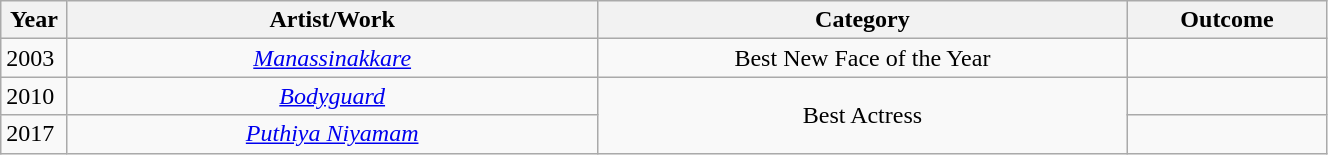<table id=AsianetFilm class="wikitable static-row-numbers" style="width:70%;">
<tr>
<th width=5%>Year</th>
<th style="width:40%;">Artist/Work</th>
<th style="width:40%;">Category</th>
<th style="width:15%;">Outcome</th>
</tr>
<tr>
<td style="text-align:left;">2003</td>
<td style="text-align:center;"><em><a href='#'>Manassinakkare</a></em></td>
<td style="text-align:center;">Best New Face of the Year</td>
<td></td>
</tr>
<tr>
<td style="text-align:left;">2010</td>
<td style="text-align:center;"><em><a href='#'>Bodyguard</a></em></td>
<td rowspan="2" style="text-align:center;">Best Actress</td>
<td></td>
</tr>
<tr>
<td style="text-align:left;">2017</td>
<td style="text-align:center;"><em><a href='#'>Puthiya Niyamam</a></em></td>
<td></td>
</tr>
</table>
